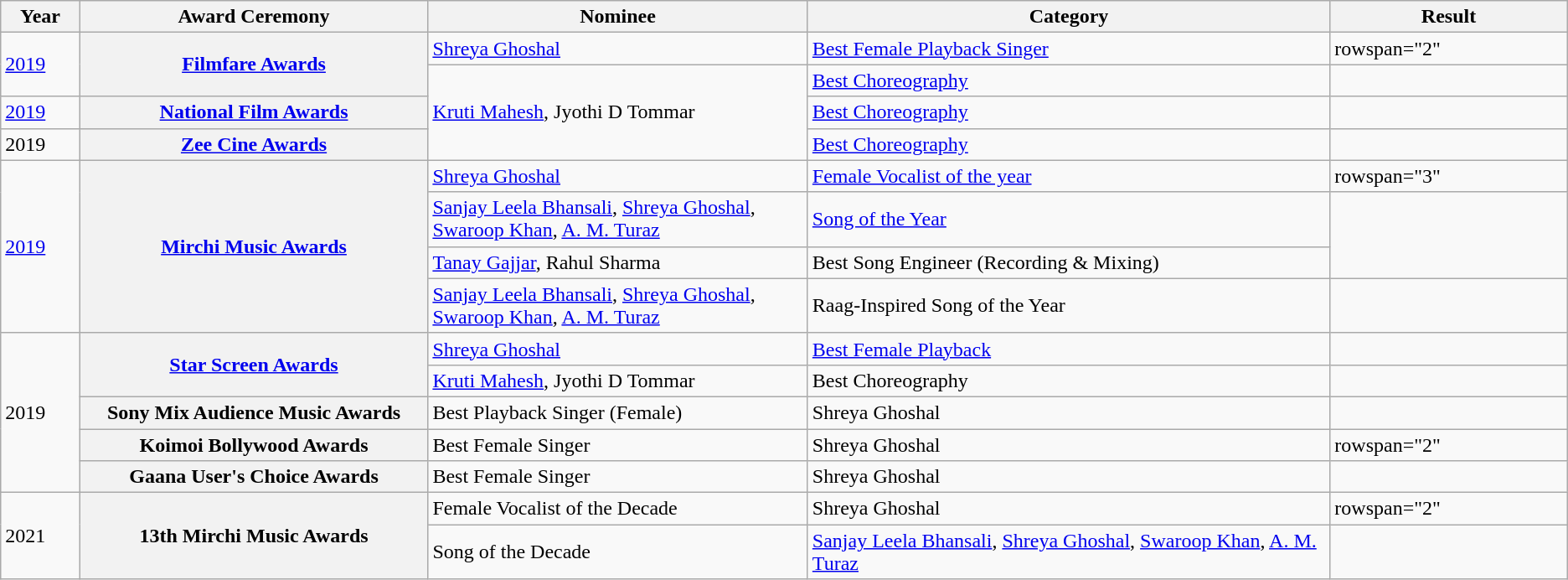<table class="wikitable sortable plainrowheaders">
<tr>
<th width=5%>Year</th>
<th width=22%>Award Ceremony</th>
<th width=24%>Nominee</th>
<th width=33%>Category</th>
<th width=15%>Result</th>
</tr>
<tr>
<td rowspan="2"><a href='#'>2019</a></td>
<th scope="row" rowspan="2"><a href='#'>Filmfare Awards</a></th>
<td><a href='#'>Shreya Ghoshal</a></td>
<td><a href='#'>Best Female Playback Singer</a></td>
<td>rowspan="2"  </td>
</tr>
<tr>
<td rowspan="3"><a href='#'>Kruti Mahesh</a>, Jyothi D Tommar</td>
<td><a href='#'>Best Choreography</a></td>
</tr>
<tr>
<td><a href='#'>2019</a></td>
<th><a href='#'>National Film Awards</a></th>
<td><a href='#'>Best Choreography</a></td>
<td></td>
</tr>
<tr>
<td>2019</td>
<th scope="row"><a href='#'>Zee Cine Awards</a></th>
<td><a href='#'>Best Choreography</a></td>
<td> </td>
</tr>
<tr>
<td rowspan="4"><a href='#'>2019</a></td>
<th scope="row" rowspan="4"><a href='#'>Mirchi Music Awards</a></th>
<td><a href='#'>Shreya Ghoshal</a></td>
<td><a href='#'>Female Vocalist of the year</a></td>
<td>rowspan="3"  </td>
</tr>
<tr>
<td><a href='#'>Sanjay Leela Bhansali</a>, <a href='#'>Shreya Ghoshal</a>, <a href='#'>Swaroop Khan</a>, <a href='#'>A. M. Turaz</a></td>
<td><a href='#'>Song of the Year</a></td>
</tr>
<tr>
<td><a href='#'>Tanay Gajjar</a>, Rahul Sharma</td>
<td>Best Song Engineer (Recording & Mixing)</td>
</tr>
<tr>
<td><a href='#'>Sanjay Leela Bhansali</a>, <a href='#'>Shreya Ghoshal</a>, <a href='#'>Swaroop Khan</a>, <a href='#'>A. M. Turaz</a></td>
<td>Raag-Inspired Song of the Year</td>
<td></td>
</tr>
<tr>
<td rowspan="5">2019</td>
<th rowspan="2" scope="row"><a href='#'>Star Screen Awards</a></th>
<td><a href='#'>Shreya Ghoshal</a></td>
<td><a href='#'>Best Female Playback</a></td>
<td></td>
</tr>
<tr>
<td><a href='#'>Kruti Mahesh</a>, Jyothi D Tommar</td>
<td>Best Choreography</td>
<td></td>
</tr>
<tr>
<th>Sony Mix Audience Music Awards</th>
<td>Best Playback Singer (Female)</td>
<td>Shreya Ghoshal</td>
<td></td>
</tr>
<tr>
<th>Koimoi Bollywood Awards</th>
<td>Best Female Singer</td>
<td>Shreya Ghoshal</td>
<td>rowspan="2" </td>
</tr>
<tr>
<th>Gaana User's Choice Awards</th>
<td>Best Female Singer</td>
<td>Shreya Ghoshal</td>
</tr>
<tr>
<td rowspan="2">2021</td>
<th scope="row" rowspan="2"><strong>13th Mirchi Music Awards</strong></th>
<td>Female Vocalist of the Decade</td>
<td>Shreya Ghoshal</td>
<td>rowspan="2" </td>
</tr>
<tr>
<td>Song of the Decade</td>
<td><a href='#'>Sanjay Leela Bhansali</a>, <a href='#'>Shreya Ghoshal</a>, <a href='#'>Swaroop Khan</a>, <a href='#'>A. M. Turaz</a></td>
</tr>
</table>
